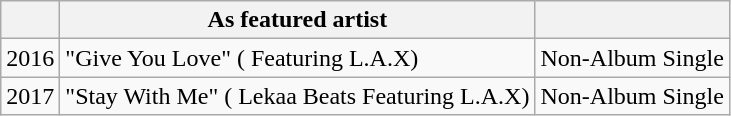<table class="wikitable sortable">
<tr>
<th></th>
<th><strong>As featured artist</strong></th>
<th></th>
</tr>
<tr>
<td>2016</td>
<td>"Give You Love" ( Featuring L.A.X)</td>
<td>Non-Album Single</td>
</tr>
<tr>
<td>2017</td>
<td>"Stay With Me" ( Lekaa Beats Featuring L.A.X)</td>
<td>Non-Album Single</td>
</tr>
</table>
